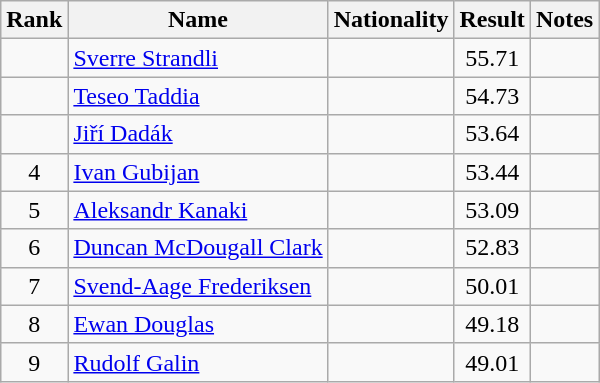<table class="wikitable sortable" style="text-align:center">
<tr>
<th>Rank</th>
<th>Name</th>
<th>Nationality</th>
<th>Result</th>
<th>Notes</th>
</tr>
<tr>
<td></td>
<td align=left><a href='#'>Sverre Strandli</a></td>
<td align=left></td>
<td>55.71</td>
<td></td>
</tr>
<tr>
<td></td>
<td align=left><a href='#'>Teseo Taddia</a></td>
<td align=left></td>
<td>54.73</td>
<td></td>
</tr>
<tr>
<td></td>
<td align=left><a href='#'>Jiří Dadák</a></td>
<td align=left></td>
<td>53.64</td>
<td></td>
</tr>
<tr>
<td>4</td>
<td align=left><a href='#'>Ivan Gubijan</a></td>
<td align=left></td>
<td>53.44</td>
<td></td>
</tr>
<tr>
<td>5</td>
<td align=left><a href='#'>Aleksandr Kanaki</a></td>
<td align=left></td>
<td>53.09</td>
<td></td>
</tr>
<tr>
<td>6</td>
<td align=left><a href='#'>Duncan McDougall Clark</a></td>
<td align=left></td>
<td>52.83</td>
<td></td>
</tr>
<tr>
<td>7</td>
<td align=left><a href='#'>Svend-Aage Frederiksen</a></td>
<td align=left></td>
<td>50.01</td>
<td></td>
</tr>
<tr>
<td>8</td>
<td align=left><a href='#'>Ewan Douglas</a></td>
<td align=left></td>
<td>49.18</td>
<td></td>
</tr>
<tr>
<td>9</td>
<td align=left><a href='#'>Rudolf Galin</a></td>
<td align=left></td>
<td>49.01</td>
<td></td>
</tr>
</table>
